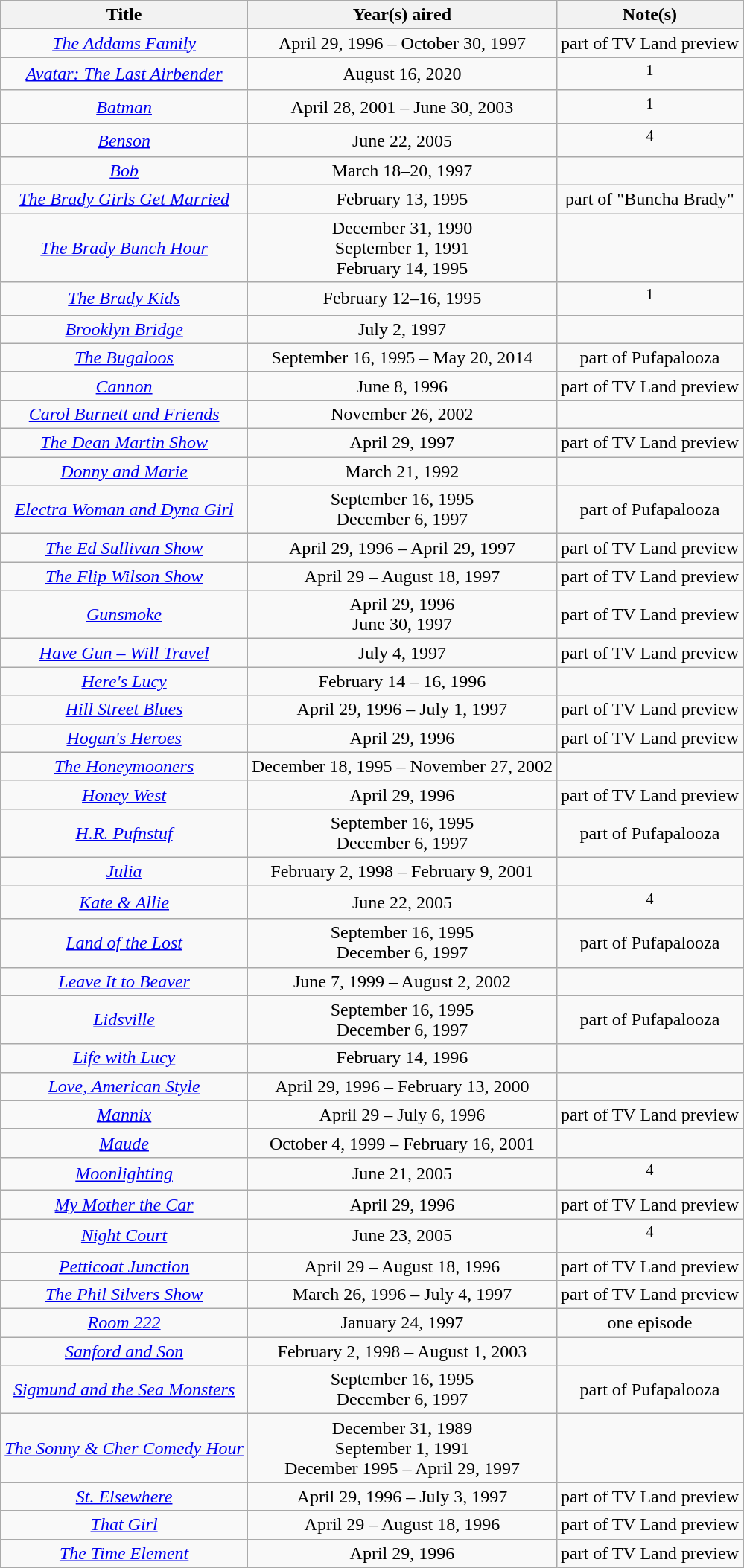<table class="wikitable plainrowheaders sortable" style="text-align:center;">
<tr>
<th scope="col">Title</th>
<th scope="col">Year(s) aired</th>
<th scope="col">Note(s)</th>
</tr>
<tr>
<td><em><a href='#'>The Addams Family</a></em></td>
<td data-sort-value="1996-04-29">April 29, 1996 – October 30, 1997</td>
<td>part of TV Land preview</td>
</tr>
<tr>
<td><em><a href='#'>Avatar: The Last Airbender</a></em></td>
<td data-sort-value="2020-08-16">August 16, 2020</td>
<td><sup>1</sup></td>
</tr>
<tr>
<td><em><a href='#'>Batman</a></em></td>
<td data-sort-value="2001-04-28">April 28, 2001 – June 30, 2003</td>
<td><sup>1</sup></td>
</tr>
<tr>
<td><em><a href='#'>Benson</a></em></td>
<td data-sort-value="2005-06-22">June 22, 2005</td>
<td><sup>4</sup></td>
</tr>
<tr>
<td><em><a href='#'>Bob</a></em></td>
<td data-sort-value="1997-03-18">March 18–20, 1997</td>
<td></td>
</tr>
<tr>
<td><em><a href='#'>The Brady Girls Get Married</a></em></td>
<td data-sort-value="1995-02-13">February 13, 1995</td>
<td>part of "Buncha Brady"</td>
</tr>
<tr>
<td><em><a href='#'>The Brady Bunch Hour</a></em></td>
<td data-sort-value="1990-12-31">December 31, 1990<br>September 1, 1991<br>February 14, 1995</td>
<td></td>
</tr>
<tr>
<td><em><a href='#'>The Brady Kids</a></em></td>
<td data-sort-value="1995-02-12">February 12–16, 1995</td>
<td><sup>1</sup></td>
</tr>
<tr>
<td><em><a href='#'>Brooklyn Bridge</a></em></td>
<td data-sort-value="1997-07-02">July 2, 1997</td>
<td></td>
</tr>
<tr>
<td><em><a href='#'>The Bugaloos</a></em></td>
<td data-sort-value="1995-09-16">September 16, 1995 – May 20, 2014</td>
<td>part of Pufapalooza</td>
</tr>
<tr>
<td><em><a href='#'>Cannon</a></em></td>
<td data-sort-value="1996-06-08">June 8, 1996</td>
<td>part of TV Land preview</td>
</tr>
<tr>
<td><em><a href='#'>Carol Burnett and Friends</a></em></td>
<td data-sort-value="2002-11-26">November 26, 2002</td>
<td></td>
</tr>
<tr>
<td><em><a href='#'>The Dean Martin Show</a></em></td>
<td data-sort-value="1997-04-29">April 29, 1997</td>
<td>part of TV Land preview</td>
</tr>
<tr>
<td><em><a href='#'>Donny and Marie</a></em></td>
<td data-sort-value="1992-03">March 21, 1992</td>
<td></td>
</tr>
<tr>
<td><em><a href='#'>Electra Woman and Dyna Girl</a></em></td>
<td data-sort-value="1995-09-16">September 16, 1995<br>December 6, 1997</td>
<td>part of Pufapalooza</td>
</tr>
<tr>
<td><em><a href='#'>The Ed Sullivan Show</a></em></td>
<td data-sort-value="1996-04-29">April 29, 1996 – April 29, 1997</td>
<td>part of TV Land preview</td>
</tr>
<tr>
<td><em><a href='#'>The Flip Wilson Show</a></em></td>
<td data-sort-value="1997-04-29">April 29 – August 18, 1997</td>
<td>part of TV Land preview</td>
</tr>
<tr>
<td><em><a href='#'>Gunsmoke</a></em></td>
<td data-sort-value="1996-04-29">April 29, 1996<br>June 30, 1997</td>
<td>part of TV Land preview</td>
</tr>
<tr>
<td><em><a href='#'>Have Gun – Will Travel</a></em></td>
<td data-sort-value="1997-07-04">July 4, 1997</td>
<td>part of TV Land preview</td>
</tr>
<tr>
<td><em><a href='#'>Here's Lucy</a></em></td>
<td data-sort-value="1996-02-14">February 14 – 16, 1996</td>
<td></td>
</tr>
<tr>
<td><em><a href='#'>Hill Street Blues</a></em></td>
<td data-sort-value="1996-04-29">April 29, 1996 – July 1, 1997</td>
<td>part of TV Land preview</td>
</tr>
<tr>
<td><em><a href='#'>Hogan's Heroes</a></em></td>
<td data-sort-value="1996-04-29">April 29, 1996</td>
<td>part of TV Land preview</td>
</tr>
<tr>
<td><em><a href='#'>The Honeymooners</a></em></td>
<td data-sort-value="1995-12-18">December 18, 1995 – November 27, 2002</td>
<td></td>
</tr>
<tr>
<td><em><a href='#'>Honey West</a></em></td>
<td data-sort-value="1996-04-29">April 29, 1996</td>
<td>part of TV Land preview</td>
</tr>
<tr>
<td><em><a href='#'>H.R. Pufnstuf</a></em></td>
<td data-sort-value="1995-09-16">September 16, 1995<br>December 6, 1997</td>
<td>part of Pufapalooza</td>
</tr>
<tr>
<td><em><a href='#'>Julia</a></em></td>
<td data-sort-value="1998-02-02">February 2, 1998 – February 9, 2001</td>
<td></td>
</tr>
<tr>
<td><em><a href='#'>Kate & Allie</a></em></td>
<td data-sort-value="2005-06-22">June 22, 2005</td>
<td><sup>4</sup></td>
</tr>
<tr>
<td><em><a href='#'>Land of the Lost</a></em></td>
<td data-sort-value="1995-09-16">September 16, 1995<br>December 6, 1997</td>
<td>part of Pufapalooza</td>
</tr>
<tr>
<td><em><a href='#'>Leave It to Beaver</a></em></td>
<td data-sort-value="1999-06-07">June 7, 1999 – August 2, 2002</td>
<td></td>
</tr>
<tr>
<td><em><a href='#'>Lidsville</a></em></td>
<td data-sort-value="1995-09-16">September 16, 1995<br>December 6, 1997</td>
<td>part of Pufapalooza</td>
</tr>
<tr>
<td><em><a href='#'>Life with Lucy</a></em></td>
<td data-sort-value="1996-02-14">February 14, 1996</td>
<td></td>
</tr>
<tr>
<td><em><a href='#'>Love, American Style</a></em></td>
<td data-sort-value="1996-04-29">April 29, 1996 – February 13, 2000</td>
<td></td>
</tr>
<tr>
<td><em><a href='#'>Mannix</a></em></td>
<td data-sort-value="1996-04-29">April 29 – July 6, 1996</td>
<td>part of TV Land preview</td>
</tr>
<tr>
<td><em><a href='#'>Maude</a></em></td>
<td data-sort-value="1999-10">October 4, 1999 – February 16, 2001</td>
<td></td>
</tr>
<tr>
<td><em><a href='#'>Moonlighting</a></em></td>
<td data-sort-value="2005-06-21">June 21, 2005</td>
<td><sup>4</sup></td>
</tr>
<tr>
<td><em><a href='#'>My Mother the Car</a></em></td>
<td data-sort-value="1996-04-29">April 29, 1996</td>
<td>part of TV Land preview</td>
</tr>
<tr>
<td><em><a href='#'>Night Court</a></em></td>
<td data-sort-value="2005-06-23">June 23, 2005</td>
<td><sup>4</sup></td>
</tr>
<tr>
<td><em><a href='#'>Petticoat Junction</a></em></td>
<td data-sort-value="1996-04-29">April 29 – August 18, 1996</td>
<td>part of TV Land preview</td>
</tr>
<tr>
<td><em><a href='#'>The Phil Silvers Show</a></em></td>
<td data-sort-value="1996-03-26">March 26, 1996 – July 4, 1997</td>
<td>part of TV Land preview</td>
</tr>
<tr>
<td><em><a href='#'>Room 222</a></em></td>
<td data-sort-value="1997-01-24">January 24, 1997</td>
<td>one episode</td>
</tr>
<tr>
<td><em><a href='#'>Sanford and Son</a></em></td>
<td data-sort-value="1998-02-02">February 2, 1998 – August 1, 2003</td>
<td></td>
</tr>
<tr>
<td><em><a href='#'>Sigmund and the Sea Monsters</a></em></td>
<td data-sort-value="1995-09-16">September 16, 1995<br>December 6, 1997</td>
<td>part of Pufapalooza</td>
</tr>
<tr>
<td><em><a href='#'>The Sonny & Cher Comedy Hour</a></em></td>
<td data-sort-value="1989-12-31">December 31, 1989<br>September 1, 1991<br>December 1995 – April 29, 1997</td>
<td></td>
</tr>
<tr>
<td><em><a href='#'>St. Elsewhere</a></em></td>
<td data-sort-value="1996-04-29">April 29, 1996 – July 3, 1997</td>
<td>part of TV Land preview</td>
</tr>
<tr>
<td><em><a href='#'>That Girl</a></em></td>
<td data-sort-value="1996-04-29">April 29 – August 18, 1996</td>
<td>part of TV Land preview</td>
</tr>
<tr>
<td><em><a href='#'>The Time Element</a></em></td>
<td data-sort-value="1996-04-29">April 29, 1996</td>
<td>part of TV Land preview</td>
</tr>
</table>
